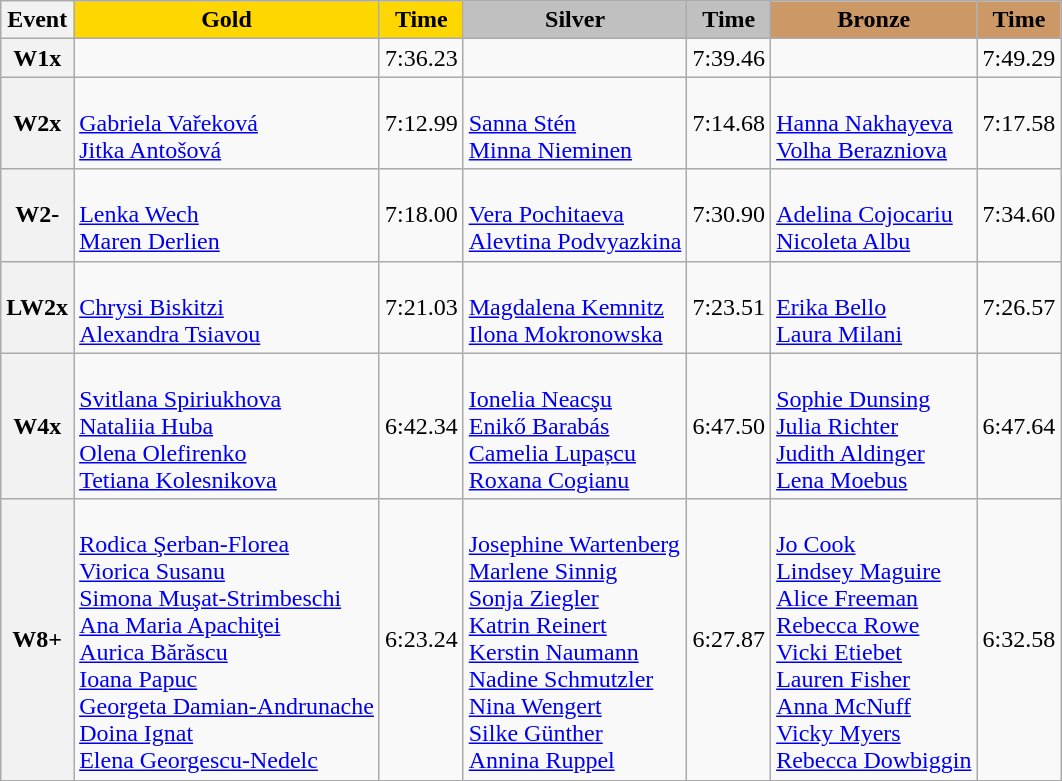<table class="wikitable">
<tr>
<th scope="col">Event</th>
<th scope="col" style="background:gold;">Gold</th>
<th scope="col" style="background:gold;">Time</th>
<th scope="col" style="background:silver;">Silver</th>
<th scope="col" style="background:silver;">Time</th>
<th scope="col" style="background:#c96;">Bronze</th>
<th scope="col" style="background:#c96;">Time</th>
</tr>
<tr>
<th scope="row">W1x</th>
<td></td>
<td>7:36.23</td>
<td></td>
<td>7:39.46</td>
<td></td>
<td>7:49.29</td>
</tr>
<tr>
<th scope="row">W2x</th>
<td><br> <a href='#'>Gabriela Vařeková</a> <br> <a href='#'>Jitka Antošová</a></td>
<td>7:12.99</td>
<td><br> <a href='#'>Sanna Stén</a><br> <a href='#'>Minna Nieminen</a></td>
<td>7:14.68</td>
<td><br> <a href='#'>Hanna Nakhayeva</a><br> <a href='#'>Volha Berazniova</a></td>
<td>7:17.58</td>
</tr>
<tr>
<th scope="row">W2-</th>
<td><br> <a href='#'>Lenka Wech</a> <br> <a href='#'>Maren Derlien</a></td>
<td>7:18.00</td>
<td><br> <a href='#'>Vera Pochitaeva</a><br> <a href='#'>Alevtina Podvyazkina</a></td>
<td>7:30.90</td>
<td><br> <a href='#'>Adelina Cojocariu</a><br> <a href='#'>Nicoleta Albu</a></td>
<td>7:34.60</td>
</tr>
<tr>
<th scope="row">LW2x</th>
<td><br> <a href='#'>Chrysi Biskitzi</a> <br> <a href='#'>Alexandra Tsiavou</a></td>
<td>7:21.03</td>
<td><br> <a href='#'>Magdalena Kemnitz</a><br> <a href='#'>Ilona Mokronowska</a></td>
<td>7:23.51</td>
<td><br> <a href='#'>Erika Bello</a><br> <a href='#'>Laura Milani</a></td>
<td>7:26.57</td>
</tr>
<tr>
<th scope="row">W4x</th>
<td><br> <a href='#'>Svitlana Spiriukhova</a><br> <a href='#'>Nataliia Huba</a> <br> <a href='#'>Olena Olefirenko</a> <br> <a href='#'>Tetiana Kolesnikova</a></td>
<td>6:42.34</td>
<td><br> <a href='#'>Ionelia Neacşu</a><br> <a href='#'>Enikő Barabás</a><br> <a href='#'>Camelia Lupașcu</a><br> <a href='#'>Roxana Cogianu</a></td>
<td>6:47.50</td>
<td><br> <a href='#'>Sophie Dunsing</a><br> <a href='#'>Julia Richter</a><br> <a href='#'>Judith Aldinger</a><br>  <a href='#'>Lena Moebus</a></td>
<td>6:47.64</td>
</tr>
<tr>
<th scope="row">W8+</th>
<td><br> <a href='#'>Rodica Şerban-Florea</a> <br> <a href='#'>Viorica Susanu</a> <br> <a href='#'>Simona Muşat-Strimbeschi</a> <br> <a href='#'>Ana Maria Apachiţei</a> <br> <a href='#'>Aurica Bărăscu</a> <br> <a href='#'>Ioana Papuc</a> <br> <a href='#'>Georgeta Damian-Andrunache</a> <br> <a href='#'>Doina Ignat</a> <br> <a href='#'>Elena Georgescu-Nedelc</a></td>
<td>6:23.24</td>
<td><br> <a href='#'>Josephine Wartenberg</a><br> <a href='#'>Marlene Sinnig</a><br> <a href='#'>Sonja Ziegler</a><br> <a href='#'>Katrin Reinert</a><br> <a href='#'>Kerstin Naumann</a><br> <a href='#'>Nadine Schmutzler</a><br> <a href='#'>Nina Wengert</a><br> <a href='#'>Silke Günther</a><br> <a href='#'>Annina Ruppel</a></td>
<td>6:27.87</td>
<td><br> <a href='#'>Jo Cook</a><br> <a href='#'>Lindsey Maguire</a><br> <a href='#'>Alice Freeman</a><br> <a href='#'>Rebecca Rowe</a><br> <a href='#'>Vicki Etiebet</a><br> <a href='#'>Lauren Fisher</a><br> <a href='#'>Anna McNuff</a><br> <a href='#'>Vicky Myers</a><br> <a href='#'>Rebecca Dowbiggin</a></td>
<td>6:32.58</td>
</tr>
</table>
